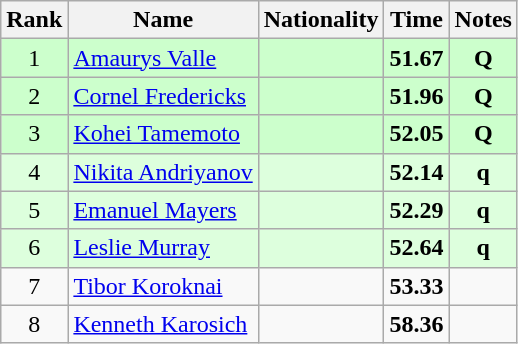<table class="wikitable sortable" style="text-align:center">
<tr>
<th>Rank</th>
<th>Name</th>
<th>Nationality</th>
<th>Time</th>
<th>Notes</th>
</tr>
<tr bgcolor=ccffcc>
<td>1</td>
<td align=left><a href='#'>Amaurys Valle</a></td>
<td align=left></td>
<td><strong>51.67</strong></td>
<td><strong>Q</strong></td>
</tr>
<tr bgcolor=ccffcc>
<td>2</td>
<td align=left><a href='#'>Cornel Fredericks</a></td>
<td align=left></td>
<td><strong>51.96</strong></td>
<td><strong>Q</strong></td>
</tr>
<tr bgcolor=ccffcc>
<td>3</td>
<td align=left><a href='#'>Kohei Tamemoto</a></td>
<td align=left></td>
<td><strong>52.05</strong></td>
<td><strong>Q</strong></td>
</tr>
<tr bgcolor=ddffdd>
<td>4</td>
<td align=left><a href='#'>Nikita Andriyanov</a></td>
<td align=left></td>
<td><strong>52.14</strong></td>
<td><strong>q</strong></td>
</tr>
<tr bgcolor=ddffdd>
<td>5</td>
<td align=left><a href='#'>Emanuel Mayers</a></td>
<td align=left></td>
<td><strong>52.29</strong></td>
<td><strong>q</strong></td>
</tr>
<tr bgcolor=ddffdd>
<td>6</td>
<td align=left><a href='#'>Leslie Murray</a></td>
<td align=left></td>
<td><strong>52.64</strong></td>
<td><strong>q</strong></td>
</tr>
<tr>
<td>7</td>
<td align=left><a href='#'>Tibor Koroknai</a></td>
<td align=left></td>
<td><strong>53.33</strong></td>
<td></td>
</tr>
<tr>
<td>8</td>
<td align=left><a href='#'>Kenneth Karosich</a></td>
<td align=left></td>
<td><strong>58.36</strong></td>
<td></td>
</tr>
</table>
